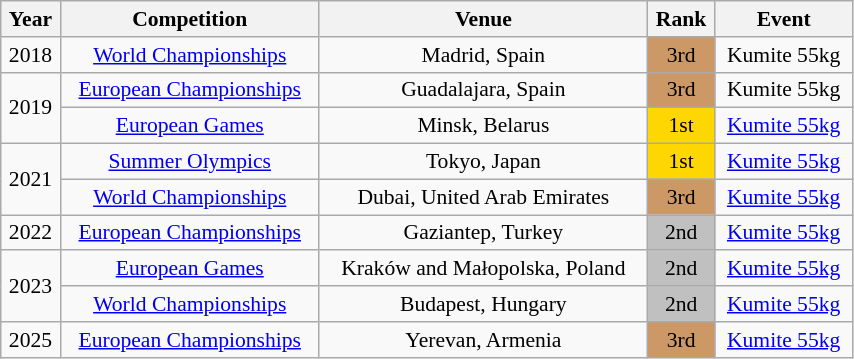<table class="wikitable sortable" width=45% style="font-size:90%; text-align:center;">
<tr>
<th>Year</th>
<th>Competition</th>
<th>Venue</th>
<th>Rank</th>
<th>Event</th>
</tr>
<tr>
<td>2018</td>
<td><a href='#'>World Championships</a></td>
<td>Madrid, Spain</td>
<td bgcolor="cc9966">3rd</td>
<td>Kumite 55kg</td>
</tr>
<tr>
<td rowspan=2>2019</td>
<td><a href='#'>European Championships</a></td>
<td>Guadalajara, Spain</td>
<td bgcolor="cc9966">3rd</td>
<td>Kumite 55kg</td>
</tr>
<tr>
<td><a href='#'>European Games</a></td>
<td>Minsk, Belarus</td>
<td bgcolor="gold">1st</td>
<td><a href='#'>Kumite 55kg</a></td>
</tr>
<tr>
<td rowspan=2>2021</td>
<td><a href='#'>Summer Olympics</a></td>
<td>Tokyo, Japan</td>
<td bgcolor="gold">1st</td>
<td><a href='#'>Kumite 55kg</a></td>
</tr>
<tr>
<td><a href='#'>World Championships</a></td>
<td>Dubai, United Arab Emirates</td>
<td bgcolor="cc9966">3rd</td>
<td><a href='#'>Kumite 55kg</a></td>
</tr>
<tr>
<td>2022</td>
<td><a href='#'>European Championships</a></td>
<td>Gaziantep, Turkey</td>
<td bgcolor="silver">2nd</td>
<td><a href='#'>Kumite 55kg</a></td>
</tr>
<tr>
<td rowspan=2>2023</td>
<td><a href='#'>European Games</a></td>
<td>Kraków and Małopolska, Poland</td>
<td bgcolor="silver">2nd</td>
<td><a href='#'>Kumite 55kg</a></td>
</tr>
<tr>
<td><a href='#'>World Championships</a></td>
<td>Budapest, Hungary</td>
<td bgcolor="silver">2nd</td>
<td><a href='#'>Kumite 55kg</a></td>
</tr>
<tr>
<td>2025</td>
<td><a href='#'>European Championships</a></td>
<td>Yerevan, Armenia</td>
<td bgcolor="cc9966">3rd</td>
<td><a href='#'>Kumite 55kg</a></td>
</tr>
</table>
